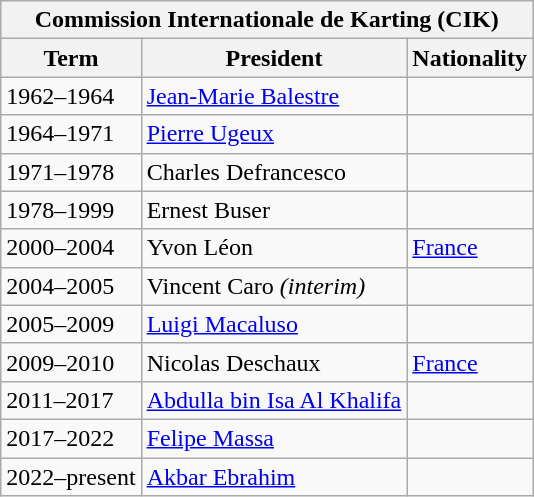<table class="wikitable">
<tr>
<th colspan="3">Commission Internationale de Karting (CIK)</th>
</tr>
<tr>
<th>Term</th>
<th>President</th>
<th>Nationality</th>
</tr>
<tr>
<td>1962–1964</td>
<td><a href='#'>Jean-Marie Balestre</a></td>
<td></td>
</tr>
<tr>
<td>1964–1971</td>
<td><a href='#'>Pierre Ugeux</a></td>
<td></td>
</tr>
<tr>
<td>1971–1978</td>
<td>Charles Defrancesco</td>
<td></td>
</tr>
<tr>
<td>1978–1999</td>
<td>Ernest Buser</td>
<td></td>
</tr>
<tr>
<td>2000–2004</td>
<td>Yvon Léon</td>
<td> <a href='#'>France</a></td>
</tr>
<tr>
<td>2004–2005</td>
<td>Vincent Caro <em>(interim)</em></td>
<td></td>
</tr>
<tr>
<td>2005–2009</td>
<td><a href='#'>Luigi Macaluso</a></td>
<td></td>
</tr>
<tr>
<td>2009–2010</td>
<td>Nicolas Deschaux</td>
<td> <a href='#'>France</a></td>
</tr>
<tr>
<td>2011–2017</td>
<td><a href='#'>Abdulla bin Isa Al Khalifa</a></td>
<td></td>
</tr>
<tr>
<td>2017–2022</td>
<td><a href='#'>Felipe Massa</a></td>
<td></td>
</tr>
<tr>
<td>2022–present</td>
<td><a href='#'>Akbar Ebrahim</a></td>
<td></td>
</tr>
</table>
